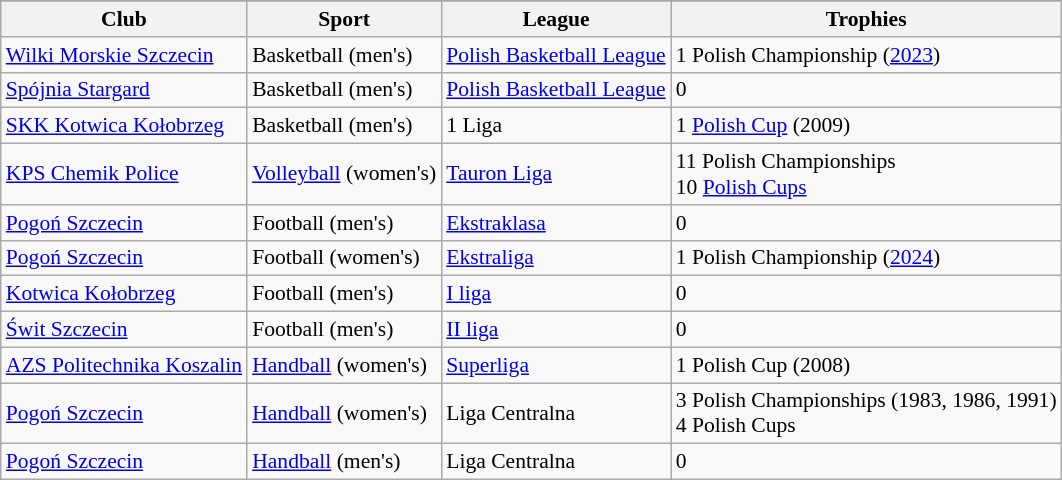<table class="wikitable sortable" style="font-size:90%">
<tr>
</tr>
<tr>
<th>Club</th>
<th>Sport</th>
<th>League</th>
<th>Trophies</th>
</tr>
<tr>
<td><a href='#'>Wilki Morskie Szczecin</a></td>
<td>Basketball (men's)</td>
<td><a href='#'>Polish Basketball League</a></td>
<td>1 Polish Championship (<a href='#'>2023</a>)</td>
</tr>
<tr>
<td><a href='#'>Spójnia Stargard</a></td>
<td>Basketball (men's)</td>
<td><a href='#'>Polish Basketball League</a></td>
<td>0</td>
</tr>
<tr>
<td><a href='#'>SKK Kotwica Kołobrzeg</a></td>
<td>Basketball (men's)</td>
<td>1 Liga</td>
<td>1 <a href='#'>Polish Cup</a> (2009)</td>
</tr>
<tr>
<td><a href='#'>KPS Chemik Police</a></td>
<td><a href='#'>Volleyball</a> (women's)</td>
<td><a href='#'>Tauron Liga</a></td>
<td>11 Polish Championships<br>10 <a href='#'>Polish Cups</a></td>
</tr>
<tr>
<td><a href='#'>Pogoń Szczecin</a></td>
<td>Football (men's)</td>
<td><a href='#'>Ekstraklasa</a></td>
<td>0</td>
</tr>
<tr>
<td><a href='#'>Pogoń Szczecin</a></td>
<td>Football (women's)</td>
<td><a href='#'>Ekstraliga</a></td>
<td>1 Polish Championship (<a href='#'>2024</a>)</td>
</tr>
<tr>
<td><a href='#'>Kotwica Kołobrzeg</a></td>
<td>Football (men's)</td>
<td><a href='#'>I liga</a></td>
<td>0</td>
</tr>
<tr>
<td><a href='#'>Świt Szczecin</a></td>
<td>Football (men's)</td>
<td><a href='#'>II liga</a></td>
<td>0</td>
</tr>
<tr>
<td><a href='#'>AZS Politechnika Koszalin</a></td>
<td><a href='#'>Handball</a> (women's)</td>
<td><a href='#'>Superliga</a></td>
<td>1 Polish Cup (2008)</td>
</tr>
<tr>
<td><a href='#'>Pogoń Szczecin</a></td>
<td><a href='#'>Handball</a> (women's)</td>
<td>Liga Centralna</td>
<td>3 Polish Championships (1983, 1986, 1991)<br>4 Polish Cups</td>
</tr>
<tr>
<td><a href='#'>Pogoń Szczecin</a></td>
<td><a href='#'>Handball</a> (men's)</td>
<td>Liga Centralna</td>
<td>0</td>
</tr>
</table>
